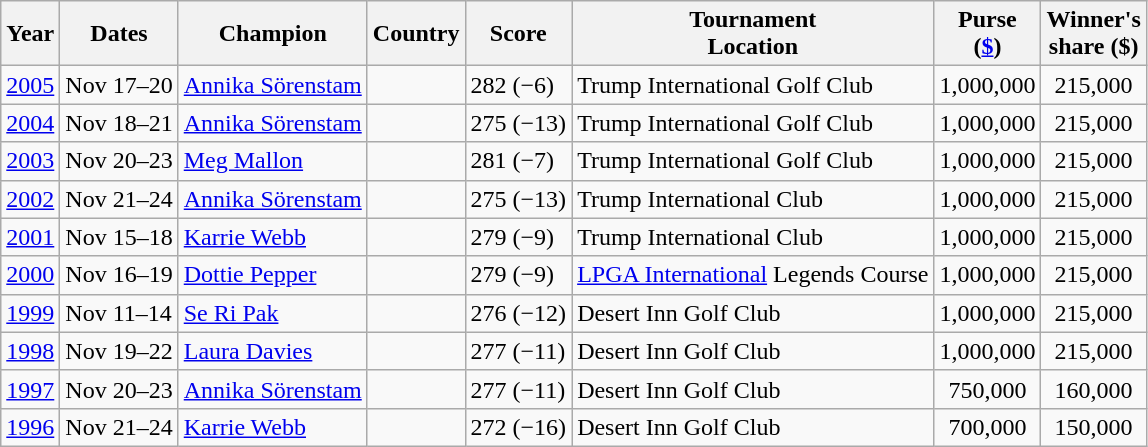<table class="wikitable">
<tr>
<th>Year</th>
<th>Dates</th>
<th>Champion</th>
<th>Country</th>
<th>Score</th>
<th>Tournament<br>Location</th>
<th>Purse<br>(<a href='#'>$</a>)</th>
<th>Winner's<br>share ($)</th>
</tr>
<tr>
<td><a href='#'>2005</a></td>
<td>Nov 17–20</td>
<td><a href='#'>Annika Sörenstam</a></td>
<td></td>
<td>282 (−6)</td>
<td>Trump International Golf Club</td>
<td align=center>1,000,000</td>
<td align=center>215,000</td>
</tr>
<tr>
<td><a href='#'>2004</a></td>
<td>Nov 18–21</td>
<td><a href='#'>Annika Sörenstam</a></td>
<td></td>
<td>275 (−13)</td>
<td>Trump International Golf Club</td>
<td align=center>1,000,000</td>
<td align=center>215,000</td>
</tr>
<tr>
<td><a href='#'>2003</a></td>
<td>Nov 20–23</td>
<td><a href='#'>Meg Mallon</a></td>
<td></td>
<td>281 (−7)</td>
<td>Trump International Golf Club</td>
<td align=center>1,000,000</td>
<td align=center>215,000</td>
</tr>
<tr>
<td><a href='#'>2002</a></td>
<td>Nov 21–24</td>
<td><a href='#'>Annika Sörenstam</a></td>
<td></td>
<td>275 (−13)</td>
<td>Trump International Club</td>
<td align=center>1,000,000</td>
<td align=center>215,000</td>
</tr>
<tr>
<td><a href='#'>2001</a></td>
<td>Nov 15–18</td>
<td><a href='#'>Karrie Webb</a></td>
<td></td>
<td>279 (−9)</td>
<td>Trump International Club</td>
<td align=center>1,000,000</td>
<td align=center>215,000</td>
</tr>
<tr>
<td><a href='#'>2000</a></td>
<td>Nov 16–19</td>
<td><a href='#'>Dottie Pepper</a></td>
<td></td>
<td>279 (−9)</td>
<td><a href='#'>LPGA International</a> Legends Course</td>
<td align=center>1,000,000</td>
<td align=center>215,000</td>
</tr>
<tr>
<td><a href='#'>1999</a></td>
<td>Nov 11–14</td>
<td><a href='#'>Se Ri Pak</a></td>
<td></td>
<td>276 (−12)</td>
<td>Desert Inn Golf Club</td>
<td align=center>1,000,000</td>
<td align=center>215,000</td>
</tr>
<tr>
<td><a href='#'>1998</a></td>
<td>Nov 19–22</td>
<td><a href='#'>Laura Davies</a></td>
<td></td>
<td>277 (−11)</td>
<td>Desert Inn Golf Club</td>
<td align=center>1,000,000</td>
<td align=center>215,000</td>
</tr>
<tr>
<td><a href='#'>1997</a></td>
<td>Nov 20–23</td>
<td><a href='#'>Annika Sörenstam</a></td>
<td></td>
<td>277 (−11)</td>
<td>Desert Inn Golf Club</td>
<td align=center>750,000</td>
<td align=center>160,000</td>
</tr>
<tr>
<td><a href='#'>1996</a></td>
<td>Nov 21–24</td>
<td><a href='#'>Karrie Webb</a></td>
<td></td>
<td>272 (−16)</td>
<td>Desert Inn Golf Club</td>
<td align=center>700,000</td>
<td align=center>150,000</td>
</tr>
</table>
